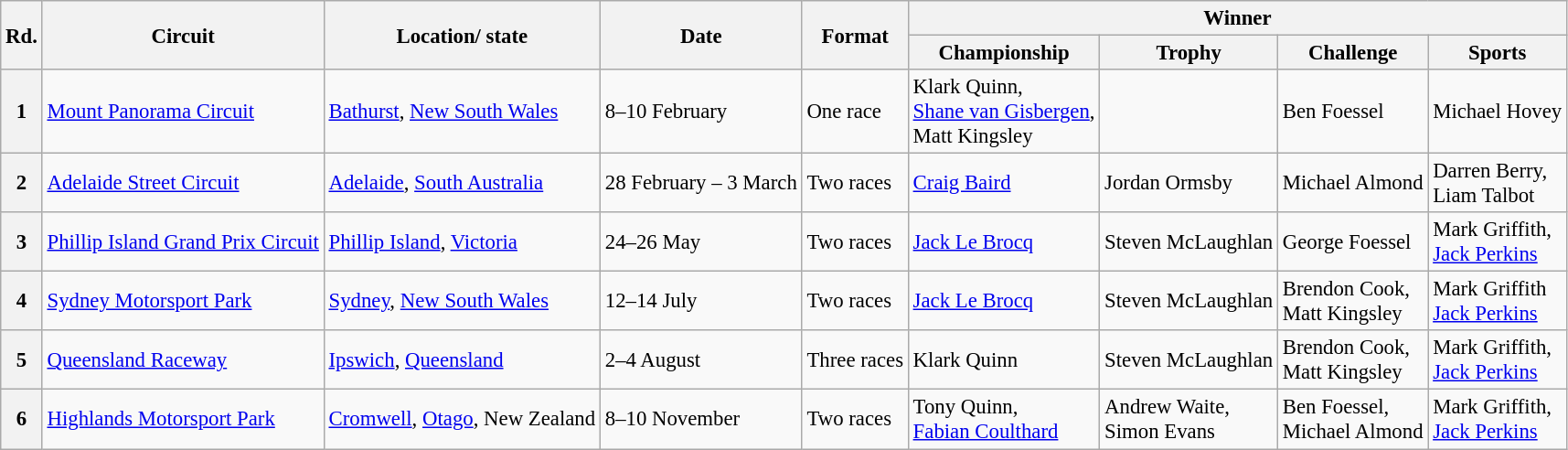<table class="wikitable" style="font-size: 95%;">
<tr>
<th rowspan=2>Rd.</th>
<th rowspan=2>Circuit</th>
<th rowspan=2>Location/ state</th>
<th rowspan=2>Date</th>
<th rowspan=2>Format</th>
<th colspan=4>Winner</th>
</tr>
<tr>
<th>Championship</th>
<th>Trophy</th>
<th>Challenge</th>
<th>Sports</th>
</tr>
<tr>
<th>1</th>
<td><a href='#'>Mount Panorama Circuit</a></td>
<td><a href='#'>Bathurst</a>, <a href='#'>New South Wales</a></td>
<td>8–10 February</td>
<td>One race</td>
<td>Klark Quinn, <br> <a href='#'>Shane van Gisbergen</a>, <br> Matt Kingsley</td>
<td></td>
<td>Ben Foessel</td>
<td>Michael Hovey</td>
</tr>
<tr>
<th>2</th>
<td><a href='#'>Adelaide Street Circuit</a></td>
<td><a href='#'>Adelaide</a>, <a href='#'>South Australia</a></td>
<td>28 February – 3 March</td>
<td>Two races</td>
<td><a href='#'>Craig Baird</a></td>
<td>Jordan Ormsby</td>
<td>Michael Almond</td>
<td>Darren Berry,<br>Liam Talbot</td>
</tr>
<tr>
<th>3</th>
<td><a href='#'>Phillip Island Grand Prix Circuit</a></td>
<td><a href='#'>Phillip Island</a>, <a href='#'>Victoria</a></td>
<td>24–26 May</td>
<td>Two races</td>
<td><a href='#'>Jack Le Brocq</a></td>
<td>Steven McLaughlan</td>
<td>George Foessel</td>
<td>Mark Griffith,<br><a href='#'>Jack Perkins</a></td>
</tr>
<tr>
<th>4</th>
<td><a href='#'>Sydney Motorsport Park</a></td>
<td><a href='#'>Sydney</a>, <a href='#'>New South Wales</a></td>
<td>12–14 July</td>
<td>Two races</td>
<td><a href='#'>Jack Le Brocq</a></td>
<td>Steven McLaughlan</td>
<td>Brendon Cook,<br>Matt Kingsley</td>
<td>Mark Griffith<br><a href='#'>Jack Perkins</a></td>
</tr>
<tr>
<th>5</th>
<td><a href='#'>Queensland Raceway</a></td>
<td><a href='#'>Ipswich</a>, <a href='#'>Queensland</a></td>
<td>2–4 August</td>
<td>Three races</td>
<td>Klark Quinn</td>
<td>Steven McLaughlan</td>
<td>Brendon Cook,<br>Matt Kingsley</td>
<td>Mark Griffith,<br><a href='#'>Jack Perkins</a></td>
</tr>
<tr>
<th>6</th>
<td><a href='#'>Highlands Motorsport Park</a></td>
<td><a href='#'>Cromwell</a>, <a href='#'>Otago</a>, New Zealand</td>
<td>8–10 November</td>
<td>Two races</td>
<td>Tony Quinn,<br><a href='#'>Fabian Coulthard</a></td>
<td>Andrew Waite,<br> Simon Evans</td>
<td>Ben Foessel,<br> Michael Almond</td>
<td>Mark Griffith,<br><a href='#'>Jack Perkins</a></td>
</tr>
</table>
